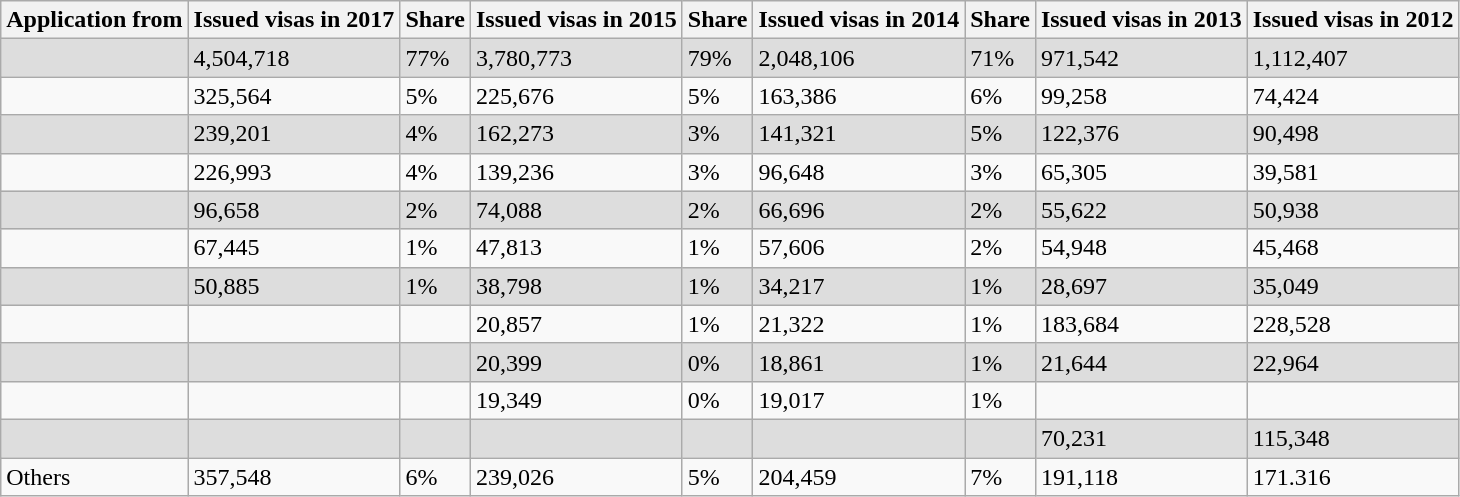<table class="wikitable sortable">
<tr>
<th>Application from</th>
<th>Issued visas in 2017</th>
<th>Share</th>
<th>Issued visas in 2015</th>
<th>Share</th>
<th>Issued visas in 2014</th>
<th>Share</th>
<th>Issued visas in 2013</th>
<th>Issued visas in 2012</th>
</tr>
<tr style=background-color:#DDDDDD;">
<td></td>
<td>4,504,718</td>
<td>77%</td>
<td>3,780,773</td>
<td>79%</td>
<td>2,048,106</td>
<td>71%</td>
<td>971,542</td>
<td>1,112,407</td>
</tr>
<tr>
<td></td>
<td>325,564</td>
<td>5%</td>
<td>225,676</td>
<td>5%</td>
<td>163,386</td>
<td>6%</td>
<td>99,258</td>
<td>74,424</td>
</tr>
<tr style=background-color:#DDDDDD;">
<td></td>
<td>239,201</td>
<td>4%</td>
<td>162,273</td>
<td>3%</td>
<td>141,321</td>
<td>5%</td>
<td>122,376</td>
<td>90,498</td>
</tr>
<tr>
<td></td>
<td>226,993</td>
<td>4%</td>
<td>139,236</td>
<td>3%</td>
<td>96,648</td>
<td>3%</td>
<td>65,305</td>
<td>39,581</td>
</tr>
<tr style=background-color:#DDDDDD;">
<td></td>
<td>96,658</td>
<td>2%</td>
<td>74,088</td>
<td>2%</td>
<td>66,696</td>
<td>2%</td>
<td>55,622</td>
<td>50,938</td>
</tr>
<tr>
<td></td>
<td>67,445</td>
<td>1%</td>
<td>47,813</td>
<td>1%</td>
<td>57,606</td>
<td>2%</td>
<td>54,948</td>
<td>45,468</td>
</tr>
<tr style=background-color:#DDDDDD;">
<td></td>
<td>50,885</td>
<td>1%</td>
<td>38,798</td>
<td>1%</td>
<td>34,217</td>
<td>1%</td>
<td>28,697</td>
<td>35,049</td>
</tr>
<tr>
<td></td>
<td></td>
<td></td>
<td>20,857</td>
<td>1%</td>
<td>21,322</td>
<td>1%</td>
<td>183,684</td>
<td>228,528</td>
</tr>
<tr style=background-color:#DDDDDD;">
<td></td>
<td></td>
<td></td>
<td>20,399</td>
<td>0%</td>
<td>18,861</td>
<td>1%</td>
<td>21,644</td>
<td>22,964</td>
</tr>
<tr>
<td></td>
<td></td>
<td></td>
<td>19,349</td>
<td>0%</td>
<td>19,017</td>
<td>1%</td>
<td></td>
<td></td>
</tr>
<tr style=background-color:#DDDDDD;">
<td></td>
<td></td>
<td></td>
<td></td>
<td></td>
<td></td>
<td></td>
<td>70,231</td>
<td>115,348</td>
</tr>
<tr>
<td>Others</td>
<td>357,548</td>
<td>6%</td>
<td>239,026</td>
<td>5%</td>
<td>204,459</td>
<td>7%</td>
<td>191,118</td>
<td>171.316</td>
</tr>
</table>
